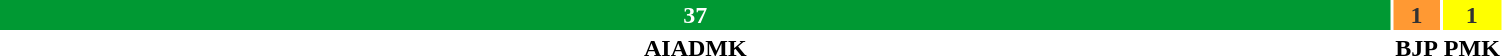<table style="width:79.5%;text-align:center;">
<tr style="color:white;">
<td style="background:#009933;width:94.8%;"><strong>37</strong></td>
<td style="background:#FF9933;color:#333;width:2.6%;"><strong>1</strong></td>
<td style="background:#FFFF00;color:#333;width:2.6%;"><strong>1</strong></td>
</tr>
<tr>
<td><span><strong>AIADMK</strong></span></td>
<td><span><strong>BJP</strong></span></td>
<td><span><strong>PMK</strong></span></td>
</tr>
</table>
